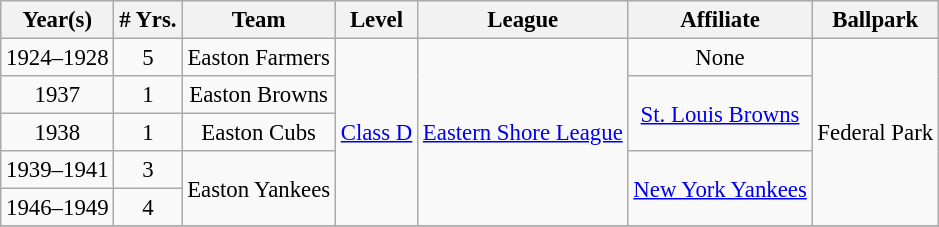<table class="wikitable" style="text-align:center; font-size: 95%;">
<tr>
<th>Year(s)</th>
<th># Yrs.</th>
<th>Team</th>
<th>Level</th>
<th>League</th>
<th>Affiliate</th>
<th>Ballpark</th>
</tr>
<tr>
<td>1924–1928</td>
<td>5</td>
<td>Easton Farmers</td>
<td rowspan=5><a href='#'>Class D</a></td>
<td rowspan=5><a href='#'>Eastern Shore League</a></td>
<td>None</td>
<td rowspan=5>Federal Park</td>
</tr>
<tr>
<td>1937</td>
<td>1</td>
<td>Easton Browns</td>
<td rowspan=2><a href='#'>St. Louis Browns</a></td>
</tr>
<tr>
<td>1938</td>
<td>1</td>
<td>Easton Cubs</td>
</tr>
<tr>
<td>1939–1941</td>
<td>3</td>
<td rowspan=2>Easton Yankees</td>
<td rowspan=2><a href='#'>New York Yankees</a></td>
</tr>
<tr>
<td>1946–1949</td>
<td>4</td>
</tr>
<tr>
</tr>
</table>
